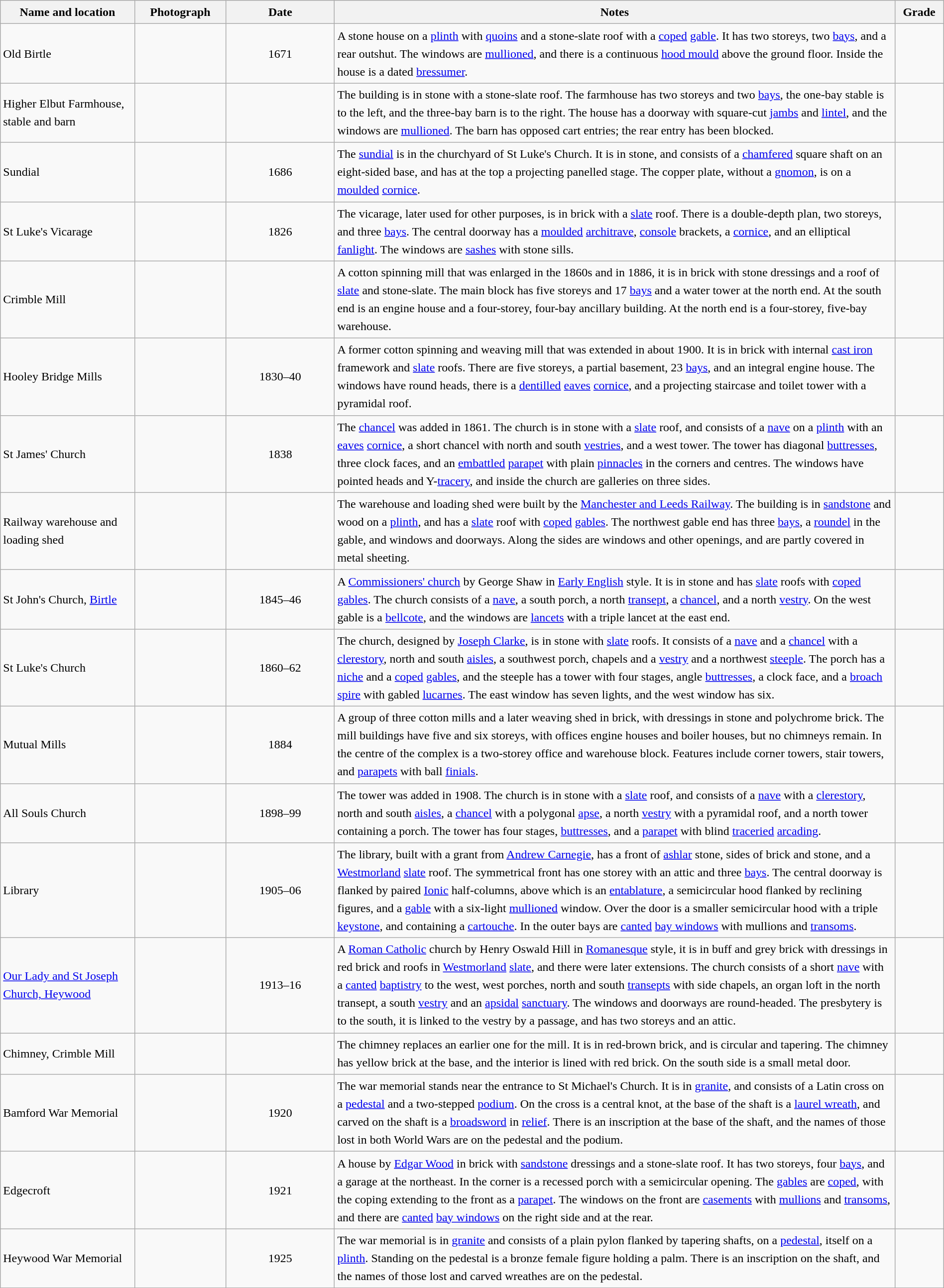<table class="wikitable sortable plainrowheaders" style="width:100%; border:0; text-align:left; line-height:150%;">
<tr>
<th scope="col" style="width:150px">Name and location</th>
<th scope="col" style="width:100px" class="unsortable">Photograph</th>
<th scope="col" style="width:120px">Date</th>
<th scope="col" style="width:650px" class="unsortable">Notes</th>
<th scope="col" style="width:50px">Grade</th>
</tr>
<tr>
<td>Old Birtle<br><small></small></td>
<td></td>
<td align="center">1671</td>
<td>A stone house on a <a href='#'>plinth</a> with <a href='#'>quoins</a> and a stone-slate roof with a <a href='#'>coped</a> <a href='#'>gable</a>. It has two storeys, two <a href='#'>bays</a>, and a rear outshut. The windows are <a href='#'>mullioned</a>, and there is a continuous <a href='#'>hood mould</a> above the ground floor. Inside the house is a dated <a href='#'>bressumer</a>.</td>
<td align="center" ></td>
</tr>
<tr>
<td>Higher Elbut Farmhouse, stable and barn<br><small></small></td>
<td></td>
<td align="center"></td>
<td>The building is in stone with a stone-slate roof. The farmhouse has two storeys and two <a href='#'>bays</a>, the one-bay stable is to the left, and the three-bay barn is to the right. The house has a doorway with square-cut <a href='#'>jambs</a> and <a href='#'>lintel</a>, and the windows are <a href='#'>mullioned</a>. The barn has opposed cart entries; the rear entry has been blocked.</td>
<td align="center" ></td>
</tr>
<tr>
<td>Sundial<br><small></small></td>
<td></td>
<td align="center">1686</td>
<td>The <a href='#'>sundial</a> is in the churchyard of St Luke's Church. It is in stone, and consists of a <a href='#'>chamfered</a> square shaft on an eight-sided base, and has at the top a projecting panelled stage. The copper plate, without a <a href='#'>gnomon</a>, is on a <a href='#'>moulded</a> <a href='#'>cornice</a>.</td>
<td align="center" ></td>
</tr>
<tr>
<td>St Luke's Vicarage<br><small></small></td>
<td></td>
<td align="center">1826</td>
<td>The vicarage, later used for other purposes, is in brick with a <a href='#'>slate</a> roof. There is a double-depth plan, two storeys, and three <a href='#'>bays</a>. The central doorway has a <a href='#'>moulded</a> <a href='#'>architrave</a>, <a href='#'>console</a> brackets, a <a href='#'>cornice</a>, and an elliptical <a href='#'>fanlight</a>. The windows are <a href='#'>sashes</a> with stone sills.</td>
<td align="center" ></td>
</tr>
<tr>
<td>Crimble Mill<br><small></small></td>
<td></td>
<td align="center"></td>
<td>A cotton spinning mill that was enlarged in the 1860s and in 1886, it is in brick with stone dressings and a roof of <a href='#'>slate</a> and stone-slate. The main block has five storeys and 17 <a href='#'>bays</a> and a water tower at the north end. At the south end is an engine house and a four-storey, four-bay ancillary building. At the north end is a four-storey, five-bay warehouse.</td>
<td align="center" ></td>
</tr>
<tr>
<td>Hooley Bridge Mills<br><small></small></td>
<td></td>
<td align="center">1830–40</td>
<td>A former cotton spinning and weaving mill that was extended in about 1900. It is in brick with internal <a href='#'>cast iron</a> framework and <a href='#'>slate</a> roofs. There are five storeys, a partial basement, 23 <a href='#'>bays</a>, and an integral engine house. The windows have round heads, there is a <a href='#'>dentilled</a> <a href='#'>eaves</a> <a href='#'>cornice</a>, and a projecting staircase and toilet tower with a pyramidal roof.</td>
<td align="center" ></td>
</tr>
<tr>
<td>St James' Church<br><small></small></td>
<td></td>
<td align="center">1838</td>
<td>The <a href='#'>chancel</a> was added in 1861. The church is in stone with a <a href='#'>slate</a> roof, and consists of a <a href='#'>nave</a> on a <a href='#'>plinth</a> with an <a href='#'>eaves</a> <a href='#'>cornice</a>, a short chancel with north and south <a href='#'>vestries</a>, and a west tower. The tower has diagonal <a href='#'>buttresses</a>, three clock faces, and an <a href='#'>embattled</a> <a href='#'>parapet</a> with plain <a href='#'>pinnacles</a> in the corners and centres. The windows have pointed heads and Y-<a href='#'>tracery</a>, and inside the church are galleries on three sides.</td>
<td align="center" ></td>
</tr>
<tr>
<td>Railway warehouse and loading shed<br><small></small></td>
<td></td>
<td align="center"></td>
<td>The warehouse and loading shed were built by the <a href='#'>Manchester and Leeds Railway</a>. The building is in <a href='#'>sandstone</a> and wood on a <a href='#'>plinth</a>, and has a <a href='#'>slate</a> roof with <a href='#'>coped</a> <a href='#'>gables</a>. The northwest gable end has three <a href='#'>bays</a>, a <a href='#'>roundel</a> in the gable, and windows and doorways. Along the sides are windows and other openings, and are partly covered in metal sheeting.</td>
<td align="center" ></td>
</tr>
<tr>
<td>St John's Church, <a href='#'>Birtle</a><br><small></small></td>
<td></td>
<td align="center">1845–46</td>
<td>A <a href='#'>Commissioners' church</a> by George Shaw in <a href='#'>Early English</a> style. It is in stone and has <a href='#'>slate</a> roofs with <a href='#'>coped</a> <a href='#'>gables</a>. The church consists of a <a href='#'>nave</a>, a south porch, a north <a href='#'>transept</a>, a <a href='#'>chancel</a>, and a north <a href='#'>vestry</a>. On the west gable is a <a href='#'>bellcote</a>, and the windows are <a href='#'>lancets</a> with a triple lancet at the east end.</td>
<td align="center" ></td>
</tr>
<tr>
<td>St Luke's Church<br><small></small></td>
<td></td>
<td align="center">1860–62</td>
<td>The church, designed by <a href='#'>Joseph Clarke</a>, is in stone with <a href='#'>slate</a> roofs. It consists of a <a href='#'>nave</a> and a <a href='#'>chancel</a> with a <a href='#'>clerestory</a>, north and south <a href='#'>aisles</a>, a southwest porch, chapels and a <a href='#'>vestry</a> and a northwest <a href='#'>steeple</a>. The porch has a <a href='#'>niche</a> and a <a href='#'>coped</a> <a href='#'>gables</a>, and the steeple has a tower with four stages, angle <a href='#'>buttresses</a>, a clock face, and a <a href='#'>broach spire</a> with gabled <a href='#'>lucarnes</a>. The east window has seven lights, and the west window has six.</td>
<td align="center" ></td>
</tr>
<tr>
<td>Mutual Mills<br><small></small></td>
<td></td>
<td align="center">1884</td>
<td>A group of three cotton mills and a later weaving shed in brick, with dressings in stone and polychrome brick. The mill buildings have five and six storeys, with offices engine houses and boiler houses, but no chimneys remain. In the centre of the complex is a two-storey office and warehouse block. Features include corner towers, stair towers, and <a href='#'>parapets</a> with ball <a href='#'>finials</a>.</td>
<td align="center" ></td>
</tr>
<tr>
<td>All Souls Church<br><small></small></td>
<td></td>
<td align="center">1898–99</td>
<td>The tower was added in 1908. The church is in stone with a <a href='#'>slate</a> roof, and consists of a <a href='#'>nave</a> with a <a href='#'>clerestory</a>, north and south <a href='#'>aisles</a>, a <a href='#'>chancel</a> with a polygonal <a href='#'>apse</a>, a north <a href='#'>vestry</a> with a pyramidal roof, and a north tower containing a porch. The tower has four stages, <a href='#'>buttresses</a>, and a <a href='#'>parapet</a> with blind <a href='#'>traceried</a> <a href='#'>arcading</a>.</td>
<td align="center" ></td>
</tr>
<tr>
<td>Library<br><small></small></td>
<td></td>
<td align="center">1905–06</td>
<td>The library, built with a grant from <a href='#'>Andrew Carnegie</a>, has a front of <a href='#'>ashlar</a> stone, sides of brick and stone, and a <a href='#'>Westmorland</a> <a href='#'>slate</a> roof. The symmetrical front has one storey with an attic and three <a href='#'>bays</a>. The central doorway is flanked by paired <a href='#'>Ionic</a> half-columns, above which is an <a href='#'>entablature</a>, a semicircular hood flanked by reclining figures, and a <a href='#'>gable</a> with a six-light <a href='#'>mullioned</a> window. Over the door is a smaller semicircular hood with a triple <a href='#'>keystone</a>, and containing a <a href='#'>cartouche</a>. In the outer bays are <a href='#'>canted</a> <a href='#'>bay windows</a> with mullions and <a href='#'>transoms</a>.</td>
<td align="center" ></td>
</tr>
<tr>
<td><a href='#'>Our Lady and St Joseph Church, Heywood</a><br><small></small></td>
<td></td>
<td align="center">1913–16</td>
<td>A <a href='#'>Roman Catholic</a> church by Henry Oswald Hill in <a href='#'>Romanesque</a> style, it is in buff and grey brick with dressings in red brick and roofs in <a href='#'>Westmorland</a> <a href='#'>slate</a>, and there were later extensions. The church consists of a short <a href='#'>nave</a> with a <a href='#'>canted</a> <a href='#'>baptistry</a> to the west, west porches, north and south <a href='#'>transepts</a> with side chapels, an organ loft in the north transept, a south <a href='#'>vestry</a> and an <a href='#'>apsidal</a> <a href='#'>sanctuary</a>. The windows and doorways are round-headed. The presbytery is to the south, it is linked to the vestry by a passage, and has two storeys and an attic.</td>
<td align="center" ></td>
</tr>
<tr>
<td>Chimney, Crimble Mill<br><small></small></td>
<td></td>
<td align="center"></td>
<td>The chimney replaces an earlier one for the mill. It is in red-brown brick, and is circular and tapering. The chimney has yellow brick at the base, and the interior is lined with red brick. On the south side is a small metal door.</td>
<td align="center" ></td>
</tr>
<tr>
<td>Bamford War Memorial<br><small></small></td>
<td></td>
<td align="center">1920</td>
<td>The war memorial stands near the entrance to St Michael's Church. It is in <a href='#'>granite</a>, and consists of a Latin cross on a <a href='#'>pedestal</a> and a two-stepped <a href='#'>podium</a>. On the cross is a central knot, at the base of the shaft is a <a href='#'>laurel wreath</a>, and carved on the shaft is a <a href='#'>broadsword</a> in <a href='#'>relief</a>. There is an inscription at the base of the shaft, and the names of those lost in both World Wars are on the pedestal and the podium.</td>
<td align="center" ></td>
</tr>
<tr>
<td>Edgecroft<br><small></small></td>
<td></td>
<td align="center">1921</td>
<td>A house by <a href='#'>Edgar Wood</a> in brick with <a href='#'>sandstone</a> dressings and a stone-slate roof. It has two storeys, four <a href='#'>bays</a>, and a garage at the northeast. In the corner is a recessed porch with a semicircular opening. The <a href='#'>gables</a> are <a href='#'>coped</a>, with the coping extending to the front as a <a href='#'>parapet</a>. The windows on the front are <a href='#'>casements</a> with <a href='#'>mullions</a> and <a href='#'>transoms</a>, and there are <a href='#'>canted</a> <a href='#'>bay windows</a> on the right side and at the rear.</td>
<td align="center" ></td>
</tr>
<tr>
<td>Heywood War Memorial<br><small></small></td>
<td></td>
<td align="center">1925</td>
<td>The war memorial is in <a href='#'>granite</a> and consists of a plain pylon flanked by tapering shafts, on a <a href='#'>pedestal</a>, itself on a <a href='#'>plinth</a>. Standing on the pedestal is a bronze female figure holding a palm. There is an inscription on the shaft, and the names of those lost and carved wreathes are on the pedestal.</td>
<td align="center" ></td>
</tr>
<tr>
</tr>
</table>
